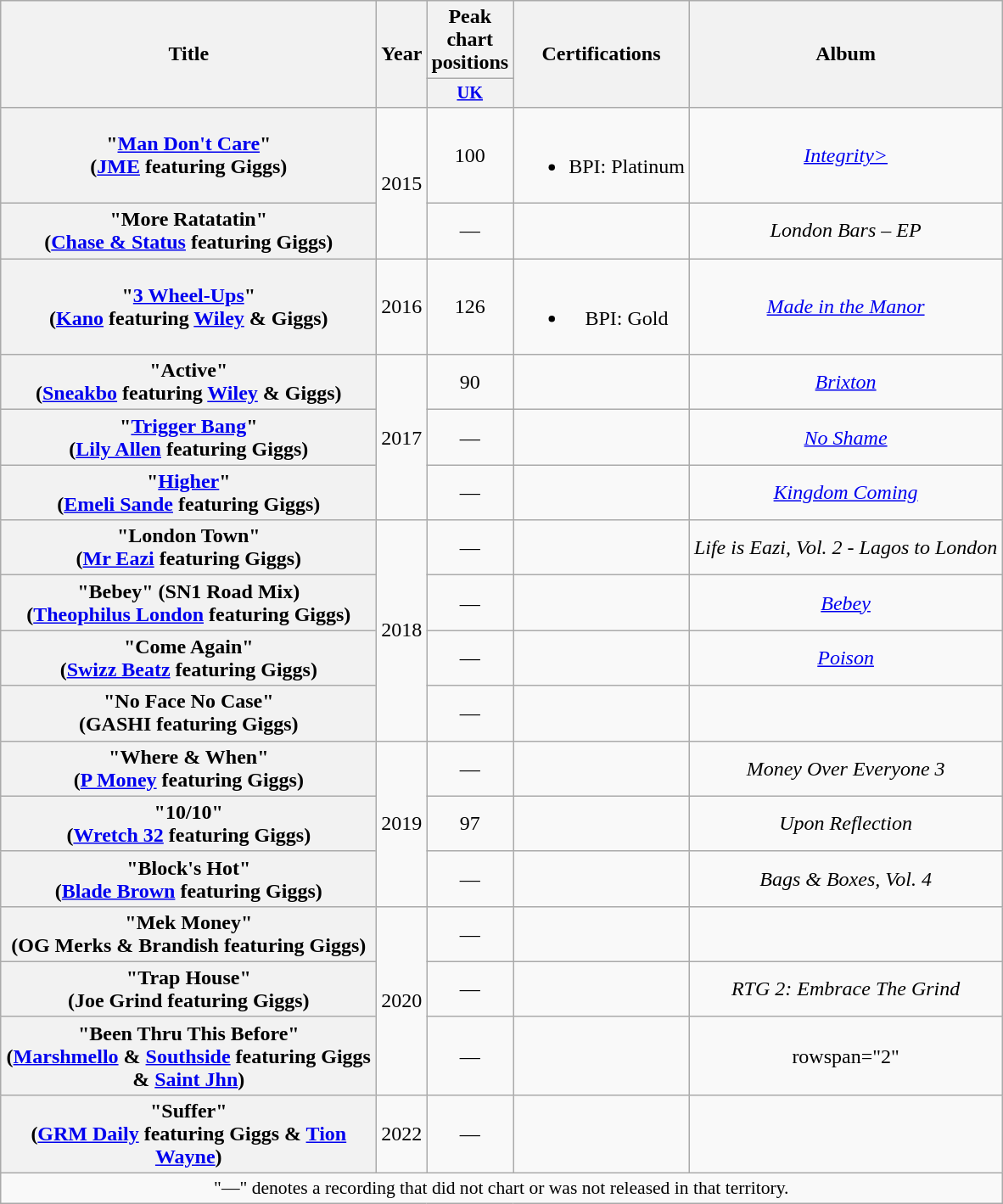<table class="wikitable plainrowheaders" style="text-align:center;" border="1">
<tr>
<th scope="col" rowspan="2" style="width:18em;">Title</th>
<th scope="col" rowspan="2">Year</th>
<th scope="col" colspan="1">Peak chart positions</th>
<th scope="col" rowspan="2">Certifications</th>
<th scope="col" rowspan="2">Album</th>
</tr>
<tr>
<th scope="col" style="width:3em;font-size:85%;"><a href='#'>UK</a><br></th>
</tr>
<tr>
<th scope="row">"<a href='#'>Man Don't Care</a>"<br><span>(<a href='#'>JME</a> featuring Giggs)</span></th>
<td rowspan="2">2015</td>
<td>100</td>
<td><br><ul><li>BPI: Platinum</li></ul></td>
<td><em><a href='#'>Integrity></a></em></td>
</tr>
<tr>
<th scope="row">"More Ratatatin"<br><span>(<a href='#'>Chase & Status</a> featuring Giggs)</span></th>
<td>—</td>
<td></td>
<td><em>London Bars – EP</em></td>
</tr>
<tr>
<th scope="row">"<a href='#'>3 Wheel-Ups</a>"<br><span>(<a href='#'>Kano</a> featuring <a href='#'>Wiley</a> & Giggs)</span></th>
<td>2016</td>
<td>126</td>
<td><br><ul><li>BPI: Gold</li></ul></td>
<td><em><a href='#'>Made in the Manor</a></em></td>
</tr>
<tr>
<th scope="row">"Active"<br><span>(<a href='#'>Sneakbo</a> featuring <a href='#'>Wiley</a> & Giggs)</span></th>
<td rowspan="3">2017</td>
<td>90</td>
<td></td>
<td><em><a href='#'>Brixton</a></em></td>
</tr>
<tr>
<th scope="row">"<a href='#'>Trigger Bang</a>"<br><span>(<a href='#'>Lily Allen</a> featuring Giggs)</span></th>
<td>—</td>
<td></td>
<td><em><a href='#'>No Shame</a></em></td>
</tr>
<tr>
<th scope="row">"<a href='#'>Higher</a>"<br><span>(<a href='#'>Emeli Sande</a> featuring Giggs)</span></th>
<td>—</td>
<td></td>
<td scope="row"><em><a href='#'>Kingdom Coming</a></em></td>
</tr>
<tr>
<th scope="row">"London Town"<br><span>(<a href='#'>Mr Eazi</a> featuring Giggs)</span></th>
<td rowspan="4">2018</td>
<td>—</td>
<td></td>
<td><em>Life is Eazi, Vol. 2 - Lagos to London</em></td>
</tr>
<tr>
<th scope="row">"Bebey" <span>(SN1 Road Mix)</span><br><span>(<a href='#'>Theophilus London</a> featuring Giggs)</span></th>
<td>—</td>
<td></td>
<td><em><a href='#'>Bebey</a></em></td>
</tr>
<tr>
<th scope="row">"Come Again"<br><span>(<a href='#'>Swizz Beatz</a> featuring Giggs)</span></th>
<td>—</td>
<td></td>
<td><em><a href='#'>Poison</a></em></td>
</tr>
<tr>
<th scope="row">"No Face No Case"<br><span>(GASHI featuring Giggs)</span></th>
<td>—</td>
<td></td>
<td></td>
</tr>
<tr>
<th scope="row">"Where & When"<br><span>(<a href='#'>P Money</a> featuring Giggs)</span></th>
<td rowspan="3">2019</td>
<td>—</td>
<td></td>
<td><em>Money Over Everyone 3</em></td>
</tr>
<tr>
<th scope="row">"10/10"<br><span>(<a href='#'>Wretch 32</a> featuring Giggs)</span></th>
<td>97</td>
<td></td>
<td><em>Upon Reflection</em></td>
</tr>
<tr>
<th scope="row">"Block's Hot"<br><span>(<a href='#'>Blade Brown</a> featuring Giggs)</span></th>
<td>—</td>
<td></td>
<td><em>Bags & Boxes, Vol. 4</em></td>
</tr>
<tr>
<th scope="row">"Mek Money"<br><span>(OG Merks & Brandish featuring Giggs)</span></th>
<td rowspan="3">2020</td>
<td>—</td>
<td></td>
<td></td>
</tr>
<tr>
<th scope="row">"Trap House"<br><span>(Joe Grind featuring Giggs)</span></th>
<td>—</td>
<td></td>
<td><em>RTG 2: Embrace The Grind</em></td>
</tr>
<tr>
<th scope="row">"Been Thru This Before"<br><span>(<a href='#'>Marshmello</a> & <a href='#'>Southside</a> featuring Giggs & <a href='#'>Saint Jhn</a>)</span></th>
<td>—</td>
<td></td>
<td>rowspan="2" </td>
</tr>
<tr>
<th scope="row">"Suffer" <br><span>(<a href='#'>GRM Daily</a> featuring Giggs & <a href='#'>Tion Wayne</a>)</span></th>
<td>2022</td>
<td>—</td>
<td></td>
</tr>
<tr>
<td colspan="15" style="font-size:90%">"—" denotes a recording that did not chart or was not released in that territory.</td>
</tr>
</table>
